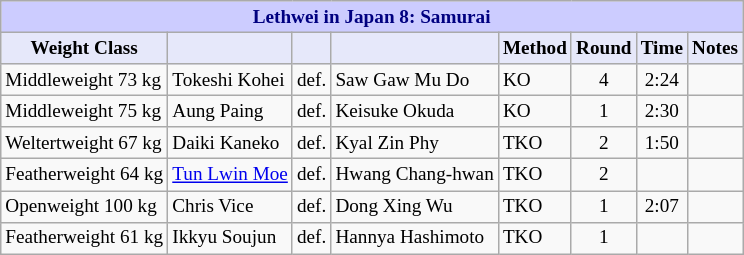<table class="wikitable" style="font-size: 80%;">
<tr>
<th colspan="8" style="background-color: #ccf; color: #000080; text-align: center;"><strong>Lethwei in Japan 8: Samurai</strong></th>
</tr>
<tr>
<th colspan="1" style="background-color: #E6E8FA; color: #000000; text-align: center;">Weight Class</th>
<th colspan="1" style="background-color: #E6E8FA; color: #000000; text-align: center;"></th>
<th colspan="1" style="background-color: #E6E8FA; color: #000000; text-align: center;"></th>
<th colspan="1" style="background-color: #E6E8FA; color: #000000; text-align: center;"></th>
<th colspan="1" style="background-color: #E6E8FA; color: #000000; text-align: center;">Method</th>
<th colspan="1" style="background-color: #E6E8FA; color: #000000; text-align: center;">Round</th>
<th colspan="1" style="background-color: #E6E8FA; color: #000000; text-align: center;">Time</th>
<th colspan="1" style="background-color: #E6E8FA; color: #000000; text-align: center;">Notes</th>
</tr>
<tr>
<td>Middleweight 73 kg</td>
<td> Tokeshi Kohei</td>
<td align=center>def.</td>
<td> Saw Gaw Mu Do</td>
<td>KO</td>
<td align=center>4</td>
<td align=center>2:24</td>
<td></td>
</tr>
<tr>
<td>Middleweight 75 kg</td>
<td> Aung Paing</td>
<td align=center>def.</td>
<td> Keisuke Okuda</td>
<td>KO</td>
<td align=center>1</td>
<td align=center>2:30</td>
<td></td>
</tr>
<tr>
<td>Weltertweight 67 kg</td>
<td> Daiki Kaneko</td>
<td align=center>def.</td>
<td> Kyal Zin Phy</td>
<td>TKO</td>
<td align=center>2</td>
<td align=center>1:50</td>
<td></td>
</tr>
<tr>
<td>Featherweight 64 kg</td>
<td> <a href='#'>Tun Lwin Moe</a></td>
<td align=center>def.</td>
<td> Hwang Chang-hwan</td>
<td>TKO</td>
<td align=center>2</td>
<td align=center></td>
<td></td>
</tr>
<tr>
<td>Openweight 100 kg</td>
<td> Chris Vice</td>
<td align=center>def.</td>
<td> Dong Xing Wu</td>
<td>TKO</td>
<td align=center>1</td>
<td align=center>2:07</td>
<td></td>
</tr>
<tr>
<td>Featherweight 61 kg</td>
<td> Ikkyu Soujun</td>
<td align=center>def.</td>
<td> Hannya Hashimoto</td>
<td>TKO</td>
<td align=center>1</td>
<td align=center></td>
<td></td>
</tr>
</table>
